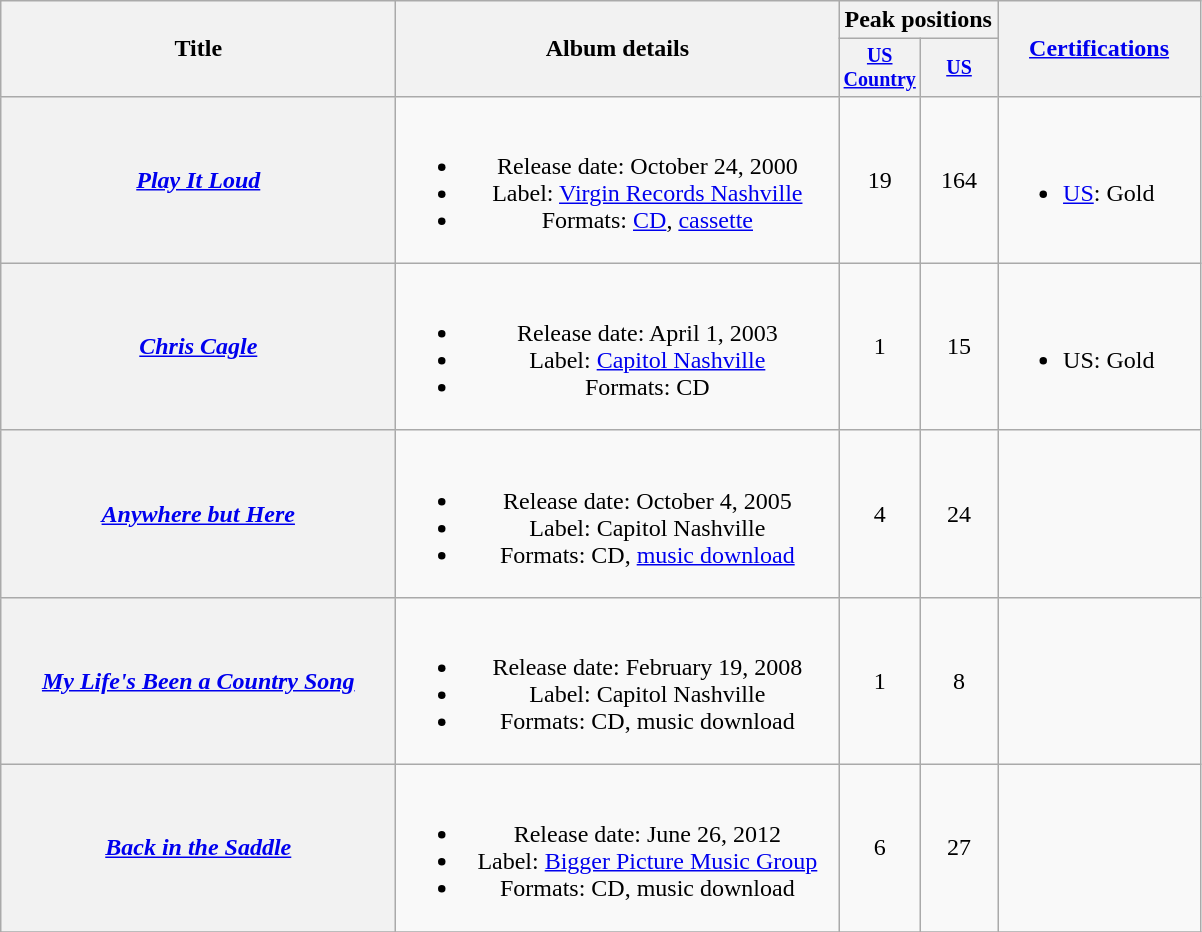<table class="wikitable plainrowheaders" style="text-align:center;">
<tr>
<th rowspan="2" style="width:16em;">Title</th>
<th rowspan="2" style="width:18em;">Album details</th>
<th colspan="2">Peak positions</th>
<th rowspan="2" style="width:8em;"><a href='#'>Certifications</a></th>
</tr>
<tr style="font-size:smaller;">
<th width="45"><a href='#'>US Country</a><br></th>
<th width="45"><a href='#'>US</a><br></th>
</tr>
<tr>
<th scope="row"><em><a href='#'>Play It Loud</a></em></th>
<td><br><ul><li>Release date: October 24, 2000</li><li>Label: <a href='#'>Virgin Records Nashville</a></li><li>Formats: <a href='#'>CD</a>, <a href='#'>cassette</a></li></ul></td>
<td>19</td>
<td>164</td>
<td align="left"><br><ul><li><a href='#'>US</a>: Gold</li></ul></td>
</tr>
<tr>
<th scope="row"><em><a href='#'>Chris Cagle</a></em></th>
<td><br><ul><li>Release date: April 1, 2003</li><li>Label: <a href='#'>Capitol Nashville</a></li><li>Formats: CD</li></ul></td>
<td>1</td>
<td>15</td>
<td align="left"><br><ul><li>US: Gold</li></ul></td>
</tr>
<tr>
<th scope="row"><em><a href='#'>Anywhere but Here</a></em></th>
<td><br><ul><li>Release date: October 4, 2005</li><li>Label: Capitol Nashville</li><li>Formats: CD, <a href='#'>music download</a></li></ul></td>
<td>4</td>
<td>24</td>
<td></td>
</tr>
<tr>
<th scope="row"><em><a href='#'>My Life's Been a Country Song</a></em></th>
<td><br><ul><li>Release date: February 19, 2008</li><li>Label: Capitol Nashville</li><li>Formats: CD, music download</li></ul></td>
<td>1</td>
<td>8</td>
<td></td>
</tr>
<tr>
<th scope="row"><em><a href='#'>Back in the Saddle</a></em></th>
<td><br><ul><li>Release date: June 26, 2012</li><li>Label: <a href='#'>Bigger Picture Music Group</a></li><li>Formats: CD, music download</li></ul></td>
<td>6</td>
<td>27</td>
<td></td>
</tr>
<tr>
</tr>
</table>
